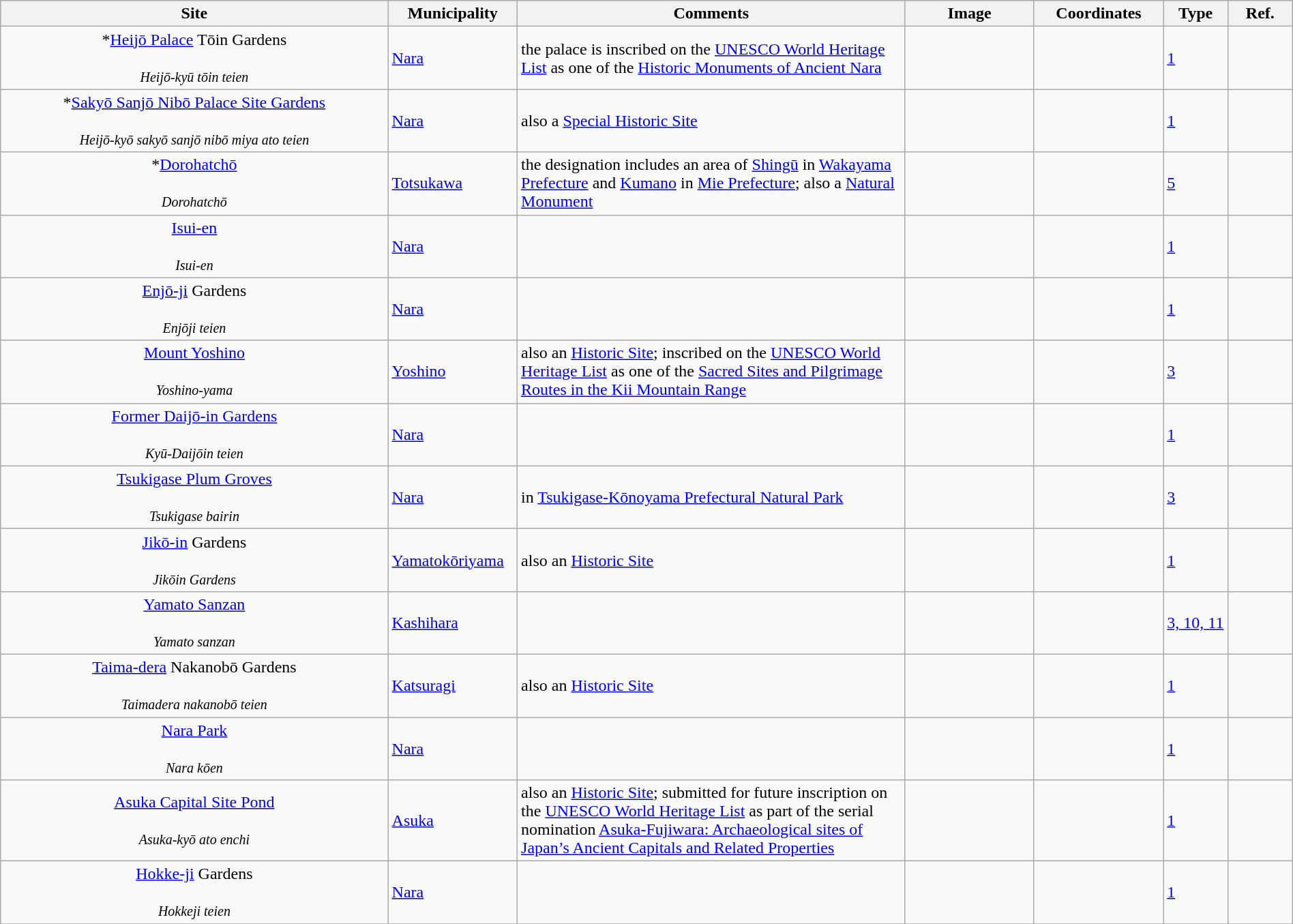<table class="wikitable sortable"  style="width:100%;">
<tr>
<th width="30%" align="left">Site</th>
<th width="10%" align="left">Municipality</th>
<th width="30%" align="left" class="unsortable">Comments</th>
<th width="10%" align="left"  class="unsortable">Image</th>
<th width="10%" align="left" class="unsortable">Coordinates</th>
<th width="5%" align="left">Type</th>
<th width="5%" align="left"  class="unsortable">Ref.</th>
</tr>
<tr>
<td align="center">*<a href='#'>Heijō Palace</a> Tōin Gardens<br><br><small><em>Heijō-kyū tōin teien</em></small></td>
<td><a href='#'>Nara</a></td>
<td>the palace is inscribed on the <a href='#'>UNESCO World Heritage List</a> as one of the <a href='#'>Historic Monuments of Ancient Nara</a></td>
<td></td>
<td></td>
<td><a href='#'>1</a></td>
<td></td>
</tr>
<tr>
<td align="center">*<a href='#'>Sakyō Sanjō Nibō Palace Site Gardens</a><br><br><small><em>Heijō-kyō sakyō sanjō nibō miya ato teien</em></small></td>
<td><a href='#'>Nara</a></td>
<td>also a <a href='#'>Special Historic Site</a></td>
<td></td>
<td></td>
<td><a href='#'>1</a></td>
<td></td>
</tr>
<tr>
<td align="center">*<a href='#'>Dorohatchō</a><br><br><small><em>Dorohatchō</em></small></td>
<td><a href='#'>Totsukawa</a></td>
<td>the designation includes an area of <a href='#'>Shingū</a> in <a href='#'>Wakayama Prefecture</a> and <a href='#'>Kumano</a> in <a href='#'>Mie Prefecture</a>; also a <a href='#'>Natural Monument</a></td>
<td></td>
<td></td>
<td><a href='#'>5</a></td>
<td></td>
</tr>
<tr>
<td align="center"><a href='#'>Isui-en</a><br><br><small><em>Isui-en</em></small></td>
<td><a href='#'>Nara</a></td>
<td></td>
<td></td>
<td></td>
<td><a href='#'>1</a></td>
<td></td>
</tr>
<tr>
<td align="center"><a href='#'>Enjō-ji</a> Gardens<br><br><small><em>Enjōji teien</em></small></td>
<td><a href='#'>Nara</a></td>
<td></td>
<td></td>
<td></td>
<td><a href='#'>1</a></td>
<td></td>
</tr>
<tr>
<td align="center"><a href='#'>Mount Yoshino</a><br><br><small><em>Yoshino-yama</em></small></td>
<td><a href='#'>Yoshino</a></td>
<td>also an <a href='#'>Historic Site</a>; inscribed on the <a href='#'>UNESCO World Heritage List</a> as one of the <a href='#'>Sacred Sites and Pilgrimage Routes in the Kii Mountain Range</a></td>
<td></td>
<td></td>
<td><a href='#'>3</a></td>
<td></td>
</tr>
<tr>
<td align="center"><a href='#'>Former Daijō-in Gardens</a><br><br><small><em>Kyū-Daijōin teien</em></small></td>
<td><a href='#'>Nara</a></td>
<td></td>
<td></td>
<td></td>
<td><a href='#'>1</a></td>
<td></td>
</tr>
<tr>
<td align="center"><a href='#'>Tsukigase Plum Groves</a><br><br><small><em>Tsukigase bairin</em></small></td>
<td><a href='#'>Nara</a></td>
<td>in <a href='#'>Tsukigase-Kōnoyama Prefectural Natural Park</a></td>
<td></td>
<td></td>
<td><a href='#'>3</a></td>
<td></td>
</tr>
<tr>
<td align="center"><a href='#'>Jikō-in</a> Gardens<br><br><small><em>Jikōin Gardens</em></small></td>
<td><a href='#'>Yamatokōriyama</a></td>
<td>also an <a href='#'>Historic Site</a></td>
<td></td>
<td></td>
<td><a href='#'>1</a></td>
<td></td>
</tr>
<tr>
<td align="center"><a href='#'>Yamato Sanzan</a><br><br><small><em>Yamato sanzan</em></small></td>
<td><a href='#'>Kashihara</a></td>
<td></td>
<td></td>
<td></td>
<td><a href='#'>3, 10, 11</a></td>
<td></td>
</tr>
<tr>
<td align="center"><a href='#'>Taima-dera</a> Nakanobō Gardens<br><br><small><em>Taimadera nakanobō teien</em></small></td>
<td><a href='#'>Katsuragi</a></td>
<td>also an <a href='#'>Historic Site</a></td>
<td></td>
<td></td>
<td><a href='#'>1</a></td>
<td></td>
</tr>
<tr>
<td align="center"><a href='#'>Nara Park</a><br><br><small><em>Nara kōen</em></small></td>
<td><a href='#'>Nara</a></td>
<td></td>
<td></td>
<td></td>
<td><a href='#'>1</a></td>
<td></td>
</tr>
<tr>
<td align="center"><a href='#'>Asuka Capital Site Pond</a><br><br><small><em>Asuka-kyō ato enchi</em></small></td>
<td><a href='#'>Asuka</a></td>
<td>also an <a href='#'>Historic Site</a>; submitted for future inscription on the <a href='#'>UNESCO World Heritage List</a> as part of the serial nomination <a href='#'>Asuka-Fujiwara: Archaeological sites of Japan’s Ancient Capitals and Related Properties</a></td>
<td></td>
<td></td>
<td><a href='#'>1</a></td>
<td></td>
</tr>
<tr>
<td align="center"><a href='#'>Hokke-ji</a> Gardens<br><br><small><em>Hokkeji teien</em></small></td>
<td><a href='#'>Nara</a></td>
<td></td>
<td></td>
<td></td>
<td><a href='#'>1</a></td>
<td></td>
</tr>
<tr>
</tr>
</table>
